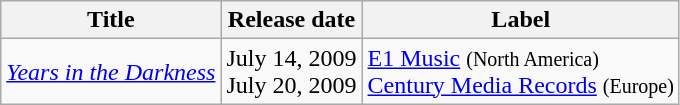<table class="wikitable">
<tr>
<th>Title</th>
<th>Release date</th>
<th>Label</th>
</tr>
<tr>
<td><em><a href='#'>Years in the Darkness</a></em></td>
<td>July 14, 2009 <br> July 20, 2009</td>
<td><a href='#'>E1 Music</a> <small>(North America)</small><br><a href='#'>Century Media Records</a> <small>(Europe)</small></td>
</tr>
</table>
